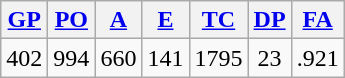<table class="wikitable">
<tr>
<th><a href='#'>GP</a></th>
<th><a href='#'>PO</a></th>
<th><a href='#'>A</a></th>
<th><a href='#'>E</a></th>
<th><a href='#'>TC</a></th>
<th><a href='#'>DP</a></th>
<th><a href='#'>FA</a></th>
</tr>
<tr align=center>
<td>402</td>
<td>994</td>
<td>660</td>
<td>141</td>
<td>1795</td>
<td>23</td>
<td>.921</td>
</tr>
</table>
